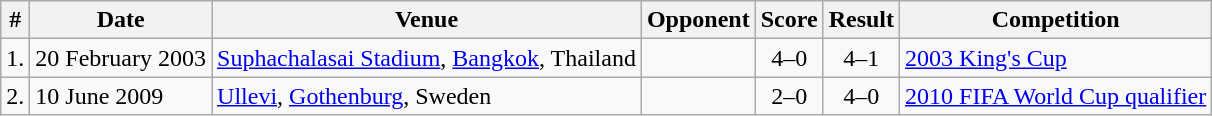<table class="wikitable sortable">
<tr>
<th>#</th>
<th>Date</th>
<th>Venue</th>
<th>Opponent</th>
<th>Score</th>
<th>Result</th>
<th>Competition</th>
</tr>
<tr>
<td>1.</td>
<td>20 February 2003</td>
<td><a href='#'>Suphachalasai Stadium</a>, <a href='#'>Bangkok</a>, Thailand</td>
<td></td>
<td align="center">4–0</td>
<td align="center">4–1</td>
<td><a href='#'>2003 King's Cup</a></td>
</tr>
<tr>
<td>2.</td>
<td>10 June 2009</td>
<td><a href='#'>Ullevi</a>, <a href='#'>Gothenburg</a>, Sweden</td>
<td></td>
<td align="center">2–0</td>
<td align="center">4–0</td>
<td><a href='#'>2010 FIFA World Cup qualifier</a></td>
</tr>
</table>
